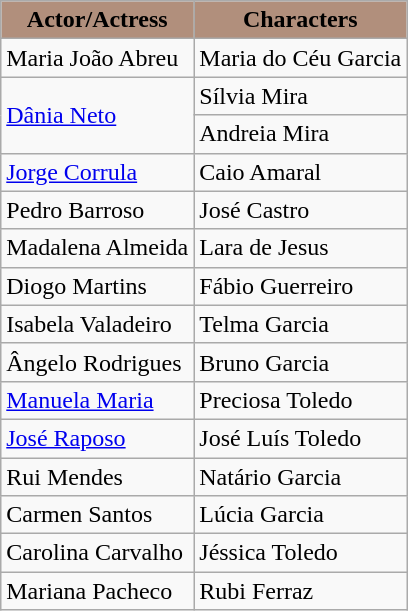<table class="wikitable sortable">
<tr>
<th style="background:#B18F7C;">Actor/Actress</th>
<th style="background:#B18F7C;">Characters</th>
</tr>
<tr>
<td>Maria João Abreu</td>
<td>Maria do Céu Garcia</td>
</tr>
<tr>
<td rowspan="2"><a href='#'>Dânia Neto</a></td>
<td>Sílvia Mira</td>
</tr>
<tr>
<td>Andreia Mira</td>
</tr>
<tr>
<td><a href='#'>Jorge Corrula</a></td>
<td>Caio Amaral</td>
</tr>
<tr>
<td>Pedro Barroso</td>
<td>José Castro</td>
</tr>
<tr>
<td>Madalena Almeida</td>
<td>Lara de Jesus</td>
</tr>
<tr>
<td>Diogo Martins</td>
<td>Fábio Guerreiro</td>
</tr>
<tr>
<td>Isabela Valadeiro</td>
<td>Telma Garcia</td>
</tr>
<tr>
<td>Ângelo Rodrigues</td>
<td>Bruno Garcia</td>
</tr>
<tr>
<td><a href='#'>Manuela Maria</a></td>
<td>Preciosa Toledo</td>
</tr>
<tr>
<td><a href='#'>José Raposo</a></td>
<td>José Luís Toledo</td>
</tr>
<tr>
<td>Rui Mendes</td>
<td>Natário Garcia</td>
</tr>
<tr>
<td>Carmen Santos</td>
<td>Lúcia Garcia</td>
</tr>
<tr>
<td>Carolina Carvalho</td>
<td>Jéssica Toledo</td>
</tr>
<tr>
<td>Mariana Pacheco</td>
<td>Rubi Ferraz</td>
</tr>
</table>
